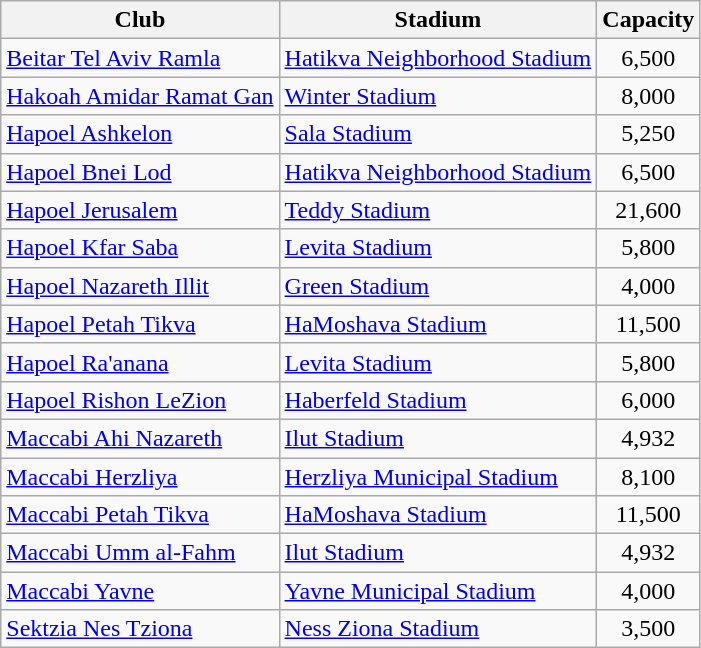<table class="wikitable sortable">
<tr>
<th>Club</th>
<th>Stadium</th>
<th>Capacity</th>
</tr>
<tr>
<td><a href='#'>Beitar Tel Aviv Ramla</a></td>
<td><a href='#'>Hatikva Neighborhood Stadium</a></td>
<td align="center">6,500</td>
</tr>
<tr>
<td><a href='#'>Hakoah Amidar Ramat Gan</a></td>
<td><a href='#'>Winter Stadium</a></td>
<td align="center">8,000</td>
</tr>
<tr>
<td><a href='#'>Hapoel Ashkelon</a></td>
<td><a href='#'>Sala Stadium</a></td>
<td align="center">5,250</td>
</tr>
<tr>
<td><a href='#'>Hapoel Bnei Lod</a></td>
<td><a href='#'>Hatikva Neighborhood Stadium</a></td>
<td align="center">6,500</td>
</tr>
<tr>
<td><a href='#'>Hapoel Jerusalem</a></td>
<td><a href='#'>Teddy Stadium</a></td>
<td align="center">21,600</td>
</tr>
<tr>
<td><a href='#'>Hapoel Kfar Saba</a></td>
<td><a href='#'>Levita Stadium</a></td>
<td align="center">5,800</td>
</tr>
<tr>
<td><a href='#'>Hapoel Nazareth Illit</a></td>
<td><a href='#'>Green Stadium</a></td>
<td align="center">4,000</td>
</tr>
<tr>
<td><a href='#'>Hapoel Petah Tikva</a></td>
<td><a href='#'>HaMoshava Stadium</a></td>
<td align="center">11,500</td>
</tr>
<tr>
<td><a href='#'>Hapoel Ra'anana</a></td>
<td><a href='#'>Levita Stadium</a></td>
<td align="center">5,800</td>
</tr>
<tr>
<td><a href='#'>Hapoel Rishon LeZion</a></td>
<td><a href='#'>Haberfeld Stadium</a></td>
<td align="center">6,000</td>
</tr>
<tr>
<td><a href='#'>Maccabi Ahi Nazareth</a></td>
<td><a href='#'>Ilut Stadium</a></td>
<td align="center">4,932</td>
</tr>
<tr>
<td><a href='#'>Maccabi Herzliya</a></td>
<td><a href='#'>Herzliya Municipal Stadium</a></td>
<td align="center">8,100</td>
</tr>
<tr>
<td><a href='#'>Maccabi Petah Tikva</a></td>
<td><a href='#'>HaMoshava Stadium</a></td>
<td align="center">11,500</td>
</tr>
<tr>
<td><a href='#'>Maccabi Umm al-Fahm</a></td>
<td><a href='#'>Ilut Stadium</a></td>
<td align="center">4,932</td>
</tr>
<tr>
<td><a href='#'>Maccabi Yavne</a></td>
<td><a href='#'>Yavne Municipal Stadium</a></td>
<td align="center">4,000</td>
</tr>
<tr>
<td><a href='#'>Sektzia Nes Tziona</a></td>
<td><a href='#'>Ness Ziona Stadium</a></td>
<td align="center">3,500</td>
</tr>
</table>
